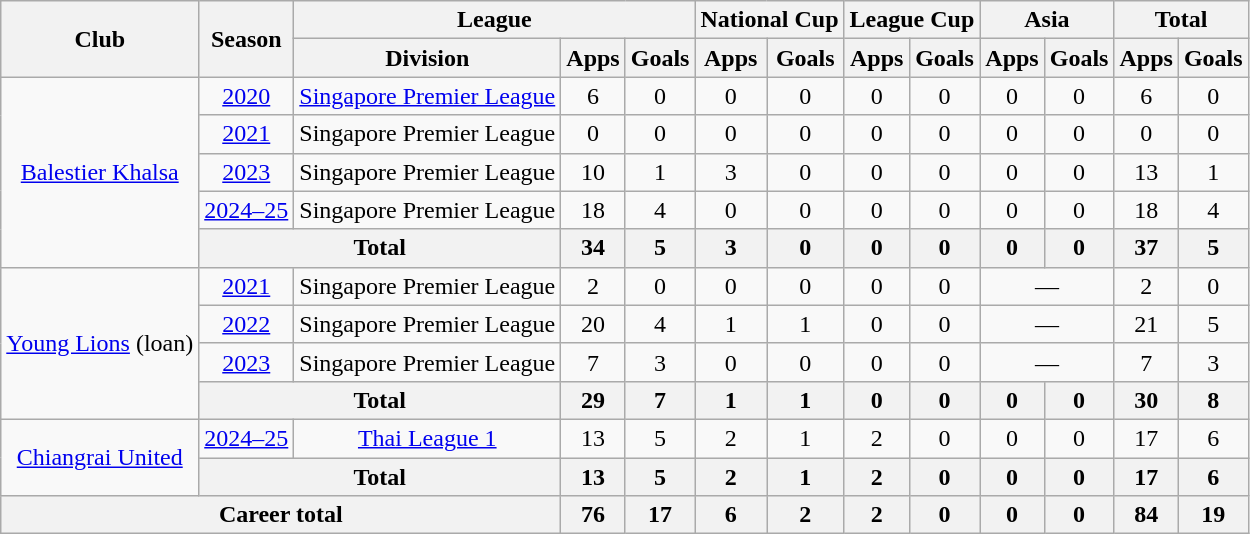<table class=wikitable style=text-align:center>
<tr>
<th rowspan=2>Club</th>
<th rowspan=2>Season</th>
<th colspan=3>League</th>
<th colspan=2>National Cup</th>
<th colspan=2>League Cup</th>
<th colspan=2>Asia</th>
<th colspan=2>Total</th>
</tr>
<tr>
<th>Division</th>
<th>Apps</th>
<th>Goals</th>
<th>Apps</th>
<th>Goals</th>
<th>Apps</th>
<th>Goals</th>
<th>Apps</th>
<th>Goals</th>
<th>Apps</th>
<th>Goals</th>
</tr>
<tr>
<td rowspan="5"><a href='#'>Balestier Khalsa</a></td>
<td><a href='#'>2020</a></td>
<td><a href='#'>Singapore Premier League</a></td>
<td>6</td>
<td>0</td>
<td>0</td>
<td>0</td>
<td>0</td>
<td>0</td>
<td>0</td>
<td>0</td>
<td>6</td>
<td>0</td>
</tr>
<tr>
<td><a href='#'>2021</a></td>
<td>Singapore Premier League</td>
<td>0</td>
<td>0</td>
<td>0</td>
<td>0</td>
<td>0</td>
<td>0</td>
<td>0</td>
<td>0</td>
<td>0</td>
<td>0</td>
</tr>
<tr>
<td><a href='#'>2023</a></td>
<td>Singapore Premier League</td>
<td>10</td>
<td>1</td>
<td>3</td>
<td>0</td>
<td>0</td>
<td>0</td>
<td>0</td>
<td>0</td>
<td>13</td>
<td>1</td>
</tr>
<tr>
<td><a href='#'>2024–25</a></td>
<td>Singapore Premier League</td>
<td>18</td>
<td>4</td>
<td>0</td>
<td>0</td>
<td>0</td>
<td>0</td>
<td>0</td>
<td>0</td>
<td>18</td>
<td>4</td>
</tr>
<tr>
<th colspan="2">Total</th>
<th>34</th>
<th>5</th>
<th>3</th>
<th>0</th>
<th>0</th>
<th>0</th>
<th>0</th>
<th>0</th>
<th>37</th>
<th>5</th>
</tr>
<tr>
<td rowspan="4"><a href='#'>Young Lions</a> (loan)</td>
<td><a href='#'>2021</a></td>
<td>Singapore Premier League</td>
<td>2</td>
<td>0</td>
<td>0</td>
<td>0</td>
<td>0</td>
<td>0</td>
<td colspan='2'>—</td>
<td>2</td>
<td>0</td>
</tr>
<tr>
<td><a href='#'>2022</a></td>
<td>Singapore Premier League</td>
<td>20</td>
<td>4</td>
<td>1</td>
<td>1</td>
<td>0</td>
<td>0</td>
<td colspan='2'>—</td>
<td>21</td>
<td>5</td>
</tr>
<tr>
<td><a href='#'>2023</a></td>
<td>Singapore Premier League</td>
<td>7</td>
<td>3</td>
<td>0</td>
<td>0</td>
<td>0</td>
<td>0</td>
<td colspan='2'>—</td>
<td>7</td>
<td>3</td>
</tr>
<tr>
<th colspan="2">Total</th>
<th>29</th>
<th>7</th>
<th>1</th>
<th>1</th>
<th>0</th>
<th>0</th>
<th>0</th>
<th>0</th>
<th>30</th>
<th>8</th>
</tr>
<tr>
<td rowspan="2"><a href='#'>Chiangrai United</a></td>
<td><a href='#'>2024–25</a></td>
<td rowspan="1"><a href='#'>Thai League 1</a></td>
<td>13</td>
<td>5</td>
<td>2</td>
<td>1</td>
<td>2</td>
<td>0</td>
<td>0</td>
<td>0</td>
<td>17</td>
<td>6</td>
</tr>
<tr>
<th colspan=2>Total</th>
<th>13</th>
<th>5</th>
<th>2</th>
<th>1</th>
<th>2</th>
<th>0</th>
<th>0</th>
<th>0</th>
<th>17</th>
<th>6</th>
</tr>
<tr>
<th colspan=3>Career total</th>
<th>76</th>
<th>17</th>
<th>6</th>
<th>2</th>
<th>2</th>
<th>0</th>
<th>0</th>
<th>0</th>
<th>84</th>
<th>19</th>
</tr>
</table>
